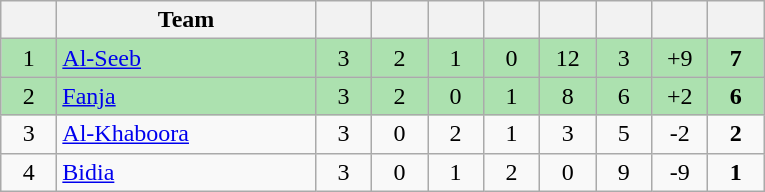<table class="wikitable" style="text-align: center;">
<tr>
<th width=30></th>
<th width=165>Team</th>
<th width=30></th>
<th width=30></th>
<th width=30></th>
<th width=30></th>
<th width=30></th>
<th width=30></th>
<th width=30></th>
<th width=30></th>
</tr>
<tr bgcolor=#ACE1AF>
<td>1</td>
<td align=left><a href='#'>Al-Seeb</a></td>
<td>3</td>
<td>2</td>
<td>1</td>
<td>0</td>
<td>12</td>
<td>3</td>
<td>+9</td>
<td><strong>7</strong></td>
</tr>
<tr bgcolor=#ACE1AF>
<td>2</td>
<td align=left><a href='#'>Fanja</a></td>
<td>3</td>
<td>2</td>
<td>0</td>
<td>1</td>
<td>8</td>
<td>6</td>
<td>+2</td>
<td><strong>6</strong></td>
</tr>
<tr>
<td>3</td>
<td align=left><a href='#'>Al-Khaboora</a></td>
<td>3</td>
<td>0</td>
<td>2</td>
<td>1</td>
<td>3</td>
<td>5</td>
<td>-2</td>
<td><strong>2</strong></td>
</tr>
<tr>
<td>4</td>
<td align=left><a href='#'>Bidia</a></td>
<td>3</td>
<td>0</td>
<td>1</td>
<td>2</td>
<td>0</td>
<td>9</td>
<td>-9</td>
<td><strong>1</strong></td>
</tr>
</table>
